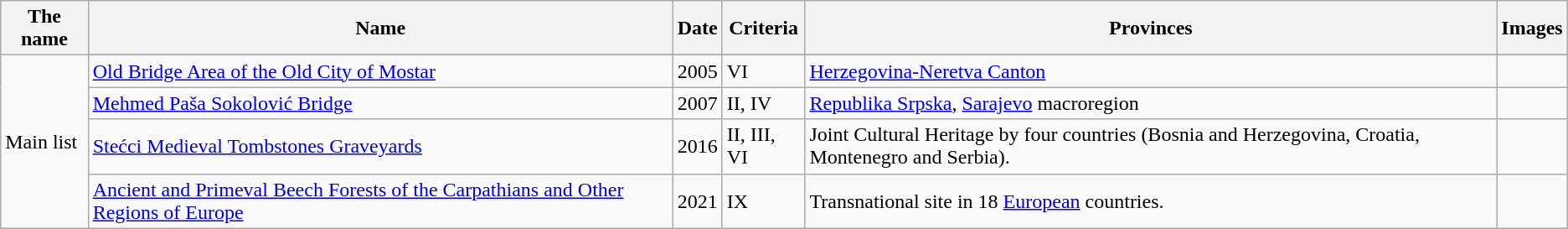<table class="sortable wikitable">
<tr>
<th>The name</th>
<th>Name</th>
<th>Date</th>
<th>Criteria</th>
<th>Provinces</th>
<th>Images</th>
</tr>
<tr>
<td rowspan="5" style="text-align:left;">Main list</td>
</tr>
<tr>
<td><a href='#'>Old Bridge Area of the Old City of Mostar</a></td>
<td>2005</td>
<td>VI</td>
<td><a href='#'>Herzegovina-Neretva Canton</a></td>
<td></td>
</tr>
<tr>
<td><a href='#'>Mehmed Paša Sokolović Bridge</a></td>
<td>2007</td>
<td>II, IV</td>
<td><a href='#'>Republika Srpska</a>, <a href='#'>Sarajevo</a> macroregion</td>
<td></td>
</tr>
<tr>
<td><a href='#'>Stećci Medieval Tombstones Graveyards</a></td>
<td>2016</td>
<td>II, III, VI</td>
<td>Joint Cultural Heritage by four countries (Bosnia and Herzegovina, Croatia, Montenegro and Serbia).</td>
<td></td>
</tr>
<tr>
<td><a href='#'>Ancient and Primeval Beech Forests of the Carpathians and Other Regions of Europe</a></td>
<td>2021</td>
<td>IX</td>
<td>Transnational site in 18 <a href='#'>European</a> countries.</td>
<td></td>
</tr>
</table>
